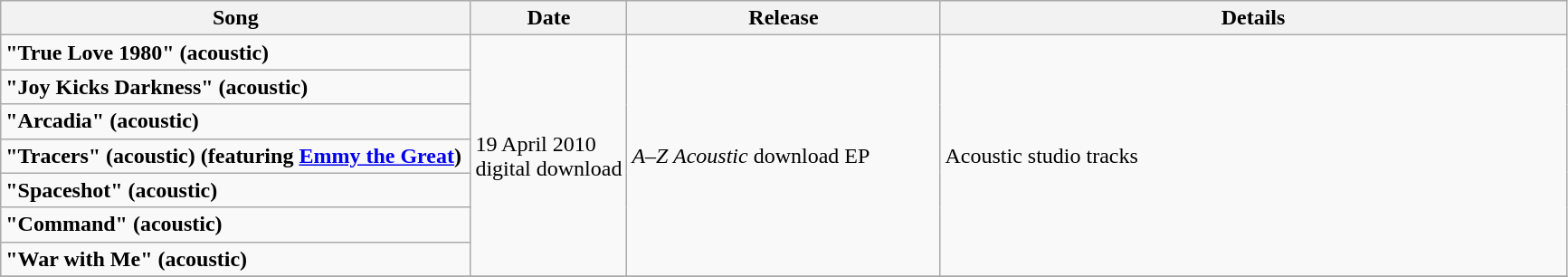<table class="wikitable sortable">
<tr>
<th width=30%>Song</th>
<th width=10%>Date</th>
<th width=20%>Release</th>
<th width=40%>Details</th>
</tr>
<tr>
<td><strong>"True Love 1980" (acoustic)</strong></td>
<td rowspan="7">19 April 2010<br>digital download</td>
<td rowspan="7"><em>A–Z Acoustic</em> download EP</td>
<td rowspan="7">Acoustic studio tracks</td>
</tr>
<tr>
<td><strong>"Joy Kicks Darkness" (acoustic)</strong></td>
</tr>
<tr>
<td><strong>"Arcadia" (acoustic)</strong></td>
</tr>
<tr>
<td><strong>"Tracers" (acoustic) (featuring <a href='#'>Emmy the Great</a>)</strong></td>
</tr>
<tr>
<td><strong>"Spaceshot" (acoustic)</strong></td>
</tr>
<tr>
<td><strong>"Command" (acoustic)</strong></td>
</tr>
<tr>
<td><strong>"War with Me" (acoustic)</strong></td>
</tr>
<tr>
</tr>
</table>
